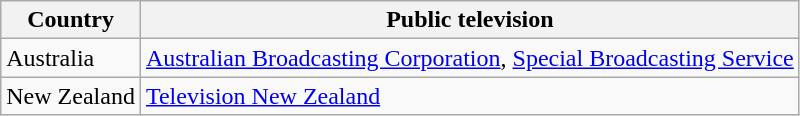<table class="wikitable">
<tr>
<th>Country</th>
<th>Public television</th>
</tr>
<tr>
<td>Australia</td>
<td><a href='#'>Australian Broadcasting Corporation</a>, <a href='#'>Special Broadcasting Service</a></td>
</tr>
<tr>
<td>New Zealand</td>
<td><a href='#'>Television New Zealand</a></td>
</tr>
</table>
